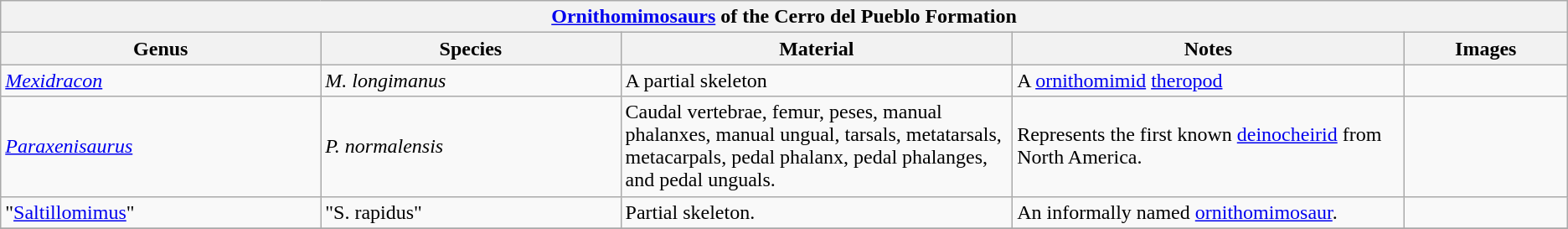<table class="wikitable" align="center">
<tr>
<th colspan="5" align="center"><strong><a href='#'>Ornithomimosaurs</a> of the Cerro del Pueblo Formation</strong></th>
</tr>
<tr>
<th>Genus</th>
<th>Species</th>
<th width="25%">Material</th>
<th width="25%">Notes</th>
<th>Images</th>
</tr>
<tr>
<td><em><a href='#'>Mexidracon</a></em></td>
<td><em>M. longimanus</em></td>
<td>A partial skeleton</td>
<td>A <a href='#'>ornithomimid</a> <a href='#'>theropod</a></td>
<td></td>
</tr>
<tr>
<td><em><a href='#'>Paraxenisaurus</a></em></td>
<td><em>P. normalensis</em></td>
<td>Caudal vertebrae, femur, peses, manual phalanxes, manual ungual, tarsals, metatarsals, metacarpals, pedal phalanx, pedal phalanges, and pedal unguals.</td>
<td>Represents the first known <a href='#'>deinocheirid</a> from North America.</td>
<td></td>
</tr>
<tr>
<td>"<a href='#'>Saltillomimus</a>"</td>
<td>"S. rapidus"</td>
<td>Partial skeleton.</td>
<td>An informally named <a href='#'>ornithomimosaur</a>.</td>
<td></td>
</tr>
<tr>
</tr>
</table>
